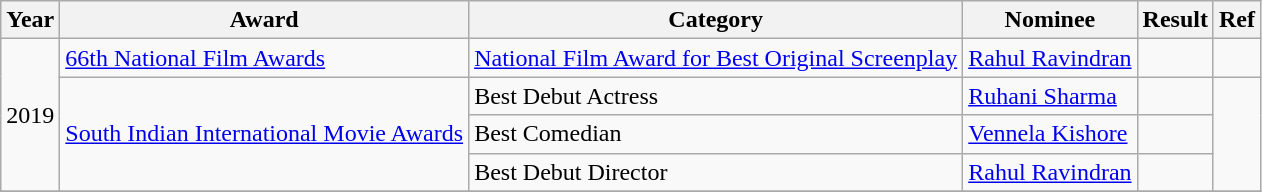<table class="wikitable">
<tr>
<th>Year</th>
<th>Award</th>
<th>Category</th>
<th>Nominee</th>
<th>Result</th>
<th>Ref</th>
</tr>
<tr>
<td rowspan="4">2019</td>
<td><a href='#'>66th National Film Awards</a></td>
<td><a href='#'>National Film Award for Best  Original Screenplay</a></td>
<td><a href='#'>Rahul Ravindran</a></td>
<td></td>
<td></td>
</tr>
<tr>
<td rowspan="3"><a href='#'>South Indian International Movie Awards</a></td>
<td>Best Debut Actress</td>
<td><a href='#'>Ruhani Sharma</a></td>
<td></td>
<td rowspan="3"></td>
</tr>
<tr>
<td>Best Comedian</td>
<td><a href='#'>Vennela Kishore</a></td>
<td></td>
</tr>
<tr>
<td>Best Debut Director</td>
<td><a href='#'>Rahul Ravindran</a></td>
<td></td>
</tr>
<tr>
</tr>
</table>
